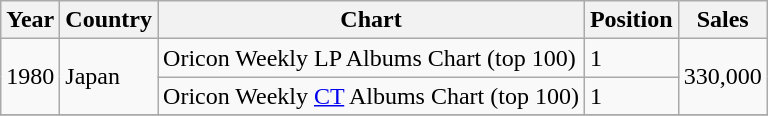<table class="wikitable">
<tr>
<th>Year</th>
<th>Country</th>
<th>Chart</th>
<th>Position</th>
<th>Sales</th>
</tr>
<tr>
<td rowspan=2>1980</td>
<td rowspan=2>Japan</td>
<td>Oricon Weekly LP Albums Chart (top 100)</td>
<td>1</td>
<td rowspan=2>330,000</td>
</tr>
<tr>
<td>Oricon Weekly <a href='#'>CT</a> Albums Chart (top 100)</td>
<td>1</td>
</tr>
<tr>
</tr>
</table>
